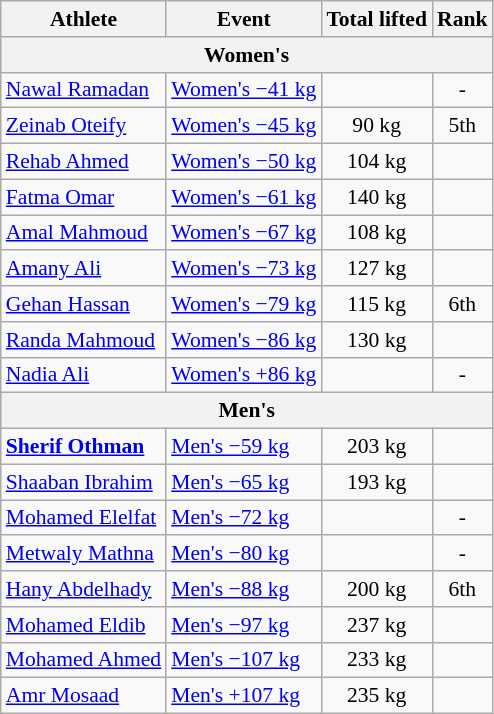<table class="wikitable" style="font-size:90%">
<tr>
<th>Athlete</th>
<th>Event</th>
<th>Total lifted</th>
<th>Rank</th>
</tr>
<tr style="background:#9acdff;">
<th colspan=4>Women's</th>
</tr>
<tr align=center>
<td align=left><a href='#'>Nawal Ramadan</a></td>
<td align=left><a href='#'>Women's −41 kg</a></td>
<td></td>
<td>-</td>
</tr>
<tr align=center>
<td align=left><a href='#'>Zeinab Oteify</a></td>
<td align=left><a href='#'>Women's −45 kg</a></td>
<td>90 kg</td>
<td>5th</td>
</tr>
<tr align=center>
<td align=left><a href='#'>Rehab Ahmed</a></td>
<td align=left><a href='#'>Women's −50 kg</a></td>
<td>104 kg</td>
<td></td>
</tr>
<tr align=center>
<td align=left><a href='#'>Fatma Omar</a></td>
<td align=left><a href='#'>Women's −61 kg</a></td>
<td>140 kg</td>
<td></td>
</tr>
<tr align=center>
<td align=left><a href='#'>Amal Mahmoud</a></td>
<td align=left><a href='#'>Women's −67 kg</a></td>
<td>108 kg</td>
<td></td>
</tr>
<tr align=center>
<td align=left><a href='#'>Amany Ali</a></td>
<td align=left><a href='#'>Women's −73 kg</a></td>
<td>127 kg</td>
<td></td>
</tr>
<tr align=center>
<td align=left><a href='#'>Gehan Hassan</a></td>
<td align=left><a href='#'>Women's −79 kg</a></td>
<td>115 kg</td>
<td>6th</td>
</tr>
<tr align=center>
<td align=left><a href='#'>Randa Mahmoud</a></td>
<td align=left><a href='#'>Women's −86 kg</a></td>
<td>130 kg</td>
<td></td>
</tr>
<tr align=center>
<td align=left><a href='#'>Nadia Ali</a></td>
<td align=left><a href='#'>Women's +86 kg</a></td>
<td></td>
<td>-</td>
</tr>
<tr style="background:#9acdff;">
<th colspan=4>Men's</th>
</tr>
<tr align=center>
<td align=left><strong><a href='#'>Sherif Othman</a></strong></td>
<td align=left><a href='#'>Men's −59 kg</a></td>
<td>203 kg</td>
<td></td>
</tr>
<tr align=center>
<td align=left><a href='#'>Shaaban Ibrahim</a></td>
<td align=left><a href='#'>Men's −65 kg</a></td>
<td>193 kg</td>
<td></td>
</tr>
<tr align=center>
<td align=left><a href='#'>Mohamed Elelfat</a></td>
<td align=left><a href='#'>Men's −72 kg</a></td>
<td></td>
<td>-</td>
</tr>
<tr align=center>
<td align=left><a href='#'>Metwaly Mathna</a></td>
<td align=left><a href='#'>Men's −80 kg</a></td>
<td></td>
<td>-</td>
</tr>
<tr align=center>
<td align=left><a href='#'>Hany Abdelhady</a></td>
<td align=left><a href='#'>Men's −88 kg</a></td>
<td>200 kg</td>
<td>6th</td>
</tr>
<tr align=center>
<td align=left><a href='#'>Mohamed Eldib</a></td>
<td align=left><a href='#'>Men's −97 kg</a></td>
<td>237 kg</td>
<td></td>
</tr>
<tr align=center>
<td align=left><a href='#'>Mohamed Ahmed</a></td>
<td align=left><a href='#'>Men's −107 kg</a></td>
<td>233 kg</td>
<td></td>
</tr>
<tr align=center>
<td align=left><a href='#'>Amr Mosaad</a></td>
<td align=left><a href='#'>Men's +107 kg</a></td>
<td>235 kg</td>
<td></td>
</tr>
</table>
